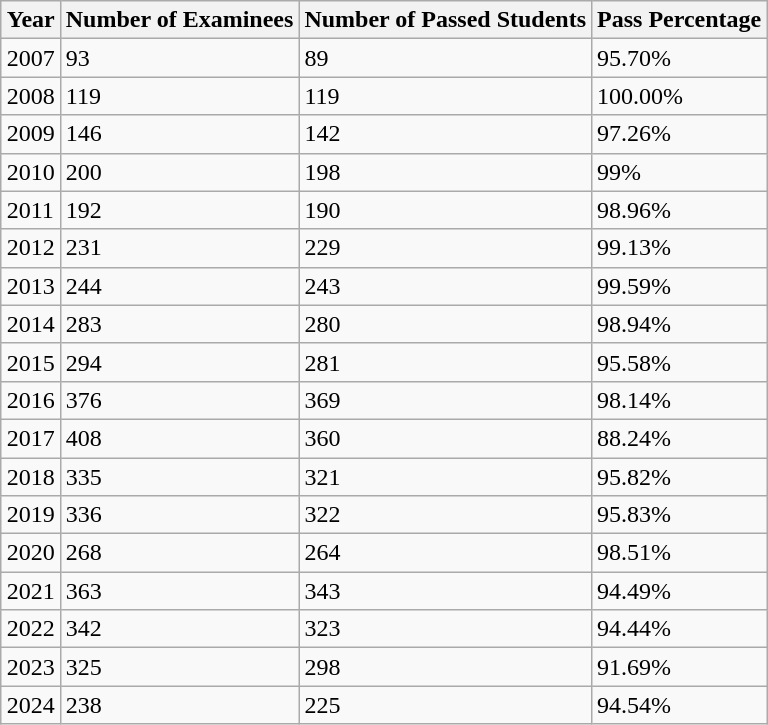<table class="wikitable" style="margin:1em auto;">
<tr>
<th>Year</th>
<th>Number of Examinees</th>
<th>Number of Passed Students</th>
<th>Pass Percentage</th>
</tr>
<tr>
<td>2007</td>
<td>93</td>
<td>89</td>
<td>95.70%</td>
</tr>
<tr>
<td>2008</td>
<td>119</td>
<td>119</td>
<td>100.00%</td>
</tr>
<tr>
<td>2009</td>
<td>146</td>
<td>142</td>
<td>97.26%</td>
</tr>
<tr>
<td>2010</td>
<td>200</td>
<td>198</td>
<td>99%</td>
</tr>
<tr>
<td>2011</td>
<td>192</td>
<td>190</td>
<td>98.96%</td>
</tr>
<tr>
<td>2012</td>
<td>231</td>
<td>229</td>
<td>99.13%</td>
</tr>
<tr>
<td>2013</td>
<td>244</td>
<td>243</td>
<td>99.59%</td>
</tr>
<tr>
<td>2014</td>
<td>283</td>
<td>280</td>
<td>98.94%</td>
</tr>
<tr>
<td>2015</td>
<td>294</td>
<td>281</td>
<td>95.58%</td>
</tr>
<tr>
<td>2016</td>
<td>376</td>
<td>369</td>
<td>98.14%</td>
</tr>
<tr>
<td>2017</td>
<td>408</td>
<td>360</td>
<td>88.24%</td>
</tr>
<tr>
<td>2018</td>
<td>335</td>
<td>321</td>
<td>95.82%</td>
</tr>
<tr>
<td>2019</td>
<td>336</td>
<td>322</td>
<td>95.83%</td>
</tr>
<tr>
<td>2020</td>
<td>268</td>
<td>264</td>
<td>98.51%</td>
</tr>
<tr>
<td>2021</td>
<td>363</td>
<td>343</td>
<td>94.49%</td>
</tr>
<tr>
<td>2022</td>
<td>342</td>
<td>323</td>
<td>94.44%</td>
</tr>
<tr>
<td>2023</td>
<td>325</td>
<td>298</td>
<td>91.69%</td>
</tr>
<tr>
<td>2024</td>
<td>238</td>
<td>225</td>
<td>94.54%</td>
</tr>
</table>
